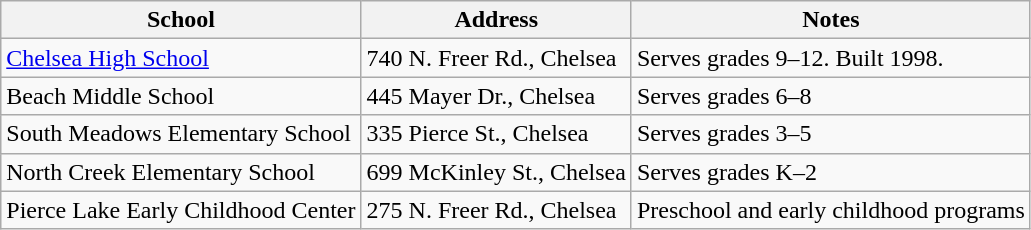<table class="wikitable">
<tr>
<th>School</th>
<th>Address</th>
<th>Notes</th>
</tr>
<tr>
<td><a href='#'>Chelsea High School</a></td>
<td>740 N. Freer Rd., Chelsea</td>
<td>Serves grades 9–12. Built 1998.</td>
</tr>
<tr>
<td>Beach Middle School</td>
<td>445 Mayer Dr., Chelsea</td>
<td>Serves grades 6–8</td>
</tr>
<tr>
<td>South Meadows Elementary School</td>
<td>335 Pierce St., Chelsea</td>
<td>Serves grades 3–5</td>
</tr>
<tr>
<td>North Creek Elementary School</td>
<td>699 McKinley St., Chelsea</td>
<td>Serves grades K–2</td>
</tr>
<tr>
<td>Pierce Lake Early Childhood Center</td>
<td>275 N. Freer Rd., Chelsea</td>
<td>Preschool and early childhood programs</td>
</tr>
</table>
